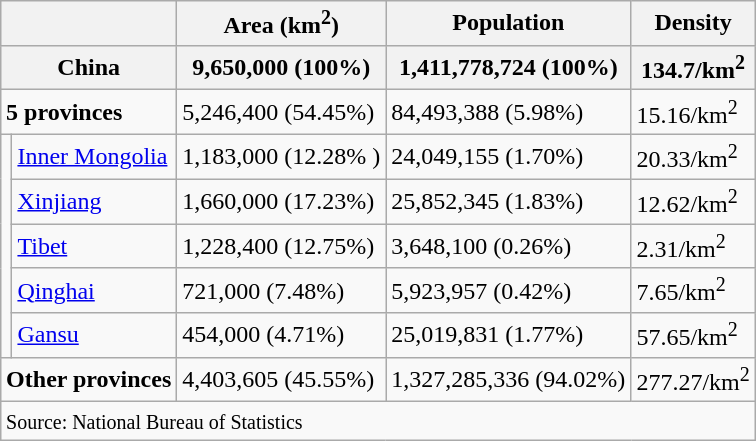<table class="wikitable sortable" style="text-align:top; float:right">
<tr>
<th colspan="2"></th>
<th>Area (km<sup>2</sup>)</th>
<th>Population</th>
<th>Density</th>
</tr>
<tr>
<th colspan="2">China</th>
<th>9,650,000 (100%)</th>
<th>1,411,778,724 (100%)</th>
<th>134.7/km<sup>2</sup></th>
</tr>
<tr>
<td colspan="2"><strong>5 provinces</strong></td>
<td>5,246,400 (54.45%)</td>
<td>84,493,388 (5.98%)</td>
<td>15.16/km<sup>2</sup></td>
</tr>
<tr>
<td rowspan="5"></td>
<td><a href='#'>Inner Mongolia</a></td>
<td>1,183,000 (12.28% )</td>
<td>24,049,155 (1.70%)</td>
<td>20.33/km<sup>2</sup></td>
</tr>
<tr>
<td><a href='#'>Xinjiang</a></td>
<td>1,660,000 (17.23%)</td>
<td>25,852,345 (1.83%)</td>
<td>12.62/km<sup>2</sup></td>
</tr>
<tr>
<td><a href='#'>Tibet</a></td>
<td>1,228,400 (12.75%)</td>
<td>3,648,100 (0.26%)</td>
<td>2.31/km<sup>2</sup></td>
</tr>
<tr>
<td><a href='#'>Qinghai</a></td>
<td>721,000 (7.48%)</td>
<td>5,923,957 (0.42%)</td>
<td>7.65/km<sup>2</sup></td>
</tr>
<tr>
<td><a href='#'>Gansu</a></td>
<td>454,000 (4.71%)</td>
<td>25,019,831 (1.77%)</td>
<td>57.65/km<sup>2</sup></td>
</tr>
<tr>
<td colspan="2"><strong>Other provinces</strong></td>
<td>4,403,605 (45.55%)</td>
<td>1,327,285,336 (94.02%)</td>
<td>277.27/km<sup>2</sup></td>
</tr>
<tr>
<td colspan="5"><small>Source: National Bureau of Statistics</small></td>
</tr>
</table>
